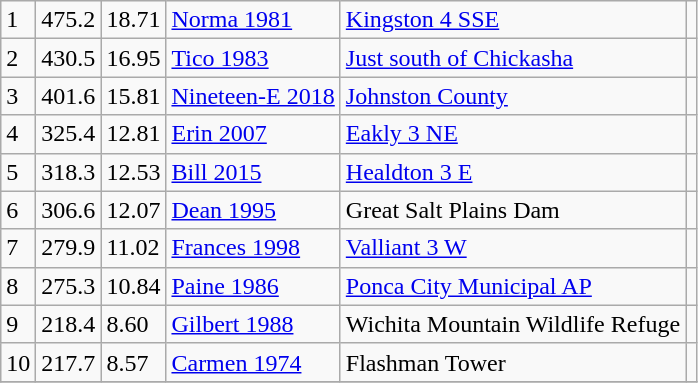<table class="wikitable">
<tr>
<td>1</td>
<td>475.2</td>
<td>18.71</td>
<td><a href='#'>Norma 1981</a></td>
<td><a href='#'>Kingston 4 SSE</a></td>
<td></td>
</tr>
<tr>
<td>2</td>
<td>430.5</td>
<td>16.95</td>
<td><a href='#'>Tico 1983</a></td>
<td><a href='#'>Just south of Chickasha</a></td>
<td></td>
</tr>
<tr>
<td>3</td>
<td>401.6</td>
<td>15.81</td>
<td><a href='#'>Nineteen-E 2018</a></td>
<td><a href='#'>Johnston County</a></td>
<td></td>
</tr>
<tr>
<td>4</td>
<td>325.4</td>
<td>12.81</td>
<td><a href='#'>Erin 2007</a></td>
<td><a href='#'>Eakly 3 NE</a></td>
<td></td>
</tr>
<tr>
<td>5</td>
<td>318.3</td>
<td>12.53</td>
<td><a href='#'>Bill 2015</a></td>
<td><a href='#'>Healdton 3 E</a></td>
<td></td>
</tr>
<tr>
<td>6</td>
<td>306.6</td>
<td>12.07</td>
<td><a href='#'>Dean 1995</a></td>
<td>Great Salt Plains Dam</td>
<td></td>
</tr>
<tr>
<td>7</td>
<td>279.9</td>
<td>11.02</td>
<td><a href='#'>Frances 1998</a></td>
<td><a href='#'>Valliant 3 W</a></td>
<td></td>
</tr>
<tr>
<td>8</td>
<td>275.3</td>
<td>10.84</td>
<td><a href='#'>Paine 1986</a></td>
<td><a href='#'>Ponca City Municipal AP</a></td>
<td></td>
</tr>
<tr>
<td>9</td>
<td>218.4</td>
<td>8.60</td>
<td><a href='#'>Gilbert 1988</a></td>
<td>Wichita Mountain Wildlife Refuge</td>
<td></td>
</tr>
<tr>
<td>10</td>
<td>217.7</td>
<td>8.57</td>
<td><a href='#'>Carmen 1974</a></td>
<td>Flashman Tower</td>
<td></td>
</tr>
<tr>
</tr>
</table>
